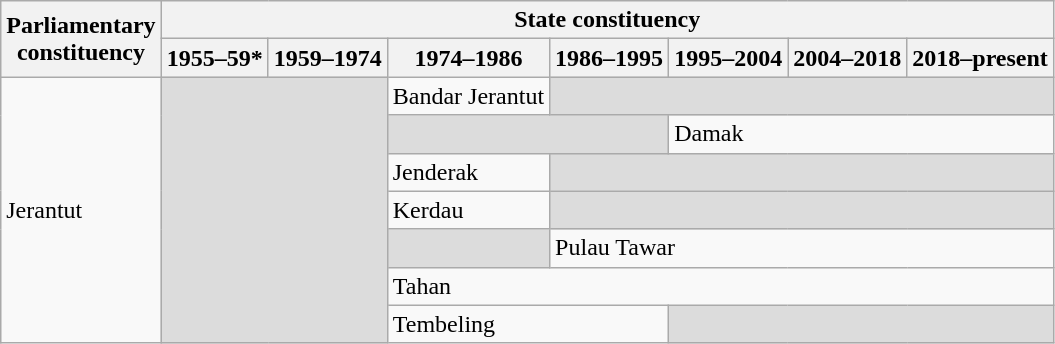<table class="wikitable">
<tr>
<th rowspan="2">Parliamentary<br>constituency</th>
<th colspan="7">State constituency</th>
</tr>
<tr>
<th>1955–59*</th>
<th>1959–1974</th>
<th>1974–1986</th>
<th>1986–1995</th>
<th>1995–2004</th>
<th>2004–2018</th>
<th>2018–present</th>
</tr>
<tr>
<td rowspan="7">Jerantut</td>
<td colspan="2" rowspan="7" bgcolor="dcdcdc"></td>
<td>Bandar Jerantut</td>
<td colspan="4" bgcolor="dcdcdc"></td>
</tr>
<tr>
<td colspan="2" bgcolor="dcdcdc"></td>
<td colspan="3">Damak</td>
</tr>
<tr>
<td>Jenderak</td>
<td colspan="4" bgcolor="dcdcdc"></td>
</tr>
<tr>
<td>Kerdau</td>
<td colspan="4" bgcolor="dcdcdc"></td>
</tr>
<tr>
<td bgcolor="dcdcdc"></td>
<td colspan="4">Pulau Tawar</td>
</tr>
<tr>
<td colspan="5">Tahan</td>
</tr>
<tr>
<td colspan="2">Tembeling</td>
<td colspan="3" bgcolor="dcdcdc"></td>
</tr>
</table>
